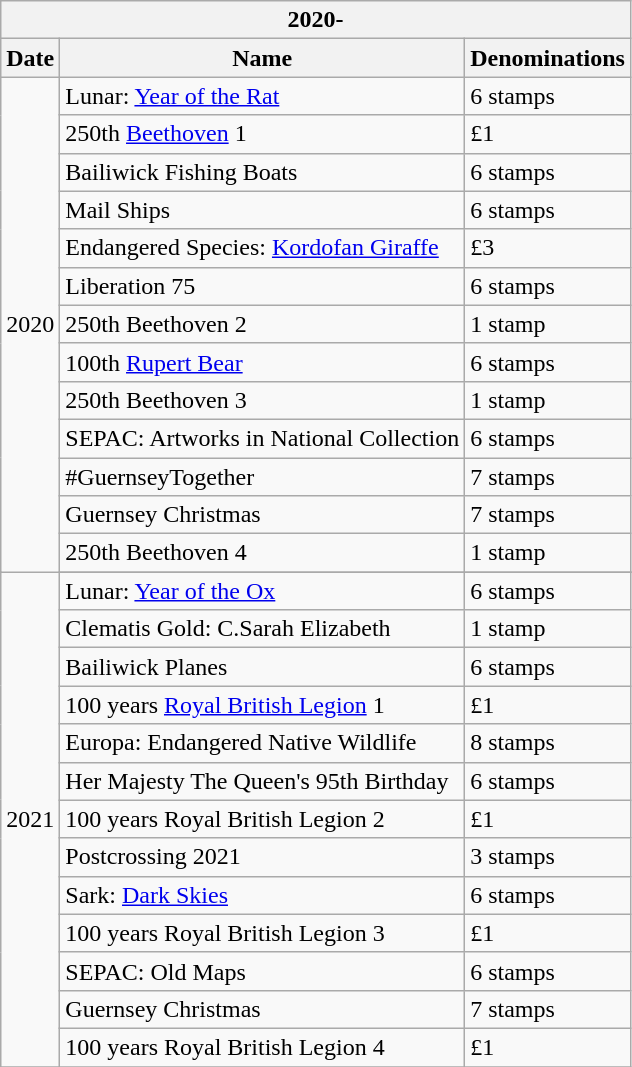<table class="wikitable">
<tr>
<th colspan=3>2020-</th>
</tr>
<tr>
<th>Date</th>
<th>Name</th>
<th>Denominations</th>
</tr>
<tr>
<td rowspan="13">2020 </td>
<td>Lunar: <a href='#'>Year of the Rat</a></td>
<td>6 stamps</td>
</tr>
<tr>
<td>250th <a href='#'>Beethoven</a> 1</td>
<td>£1</td>
</tr>
<tr>
<td>Bailiwick Fishing Boats</td>
<td>6 stamps</td>
</tr>
<tr>
<td>Mail Ships</td>
<td>6 stamps</td>
</tr>
<tr>
<td>Endangered Species: <a href='#'>Kordofan Giraffe</a></td>
<td>£3</td>
</tr>
<tr>
<td>Liberation 75</td>
<td>6 stamps</td>
</tr>
<tr>
<td>250th Beethoven 2</td>
<td>1 stamp</td>
</tr>
<tr>
<td>100th <a href='#'>Rupert Bear</a></td>
<td>6 stamps</td>
</tr>
<tr>
<td>250th Beethoven 3</td>
<td>1 stamp</td>
</tr>
<tr>
<td>SEPAC: Artworks in National Collection</td>
<td>6 stamps</td>
</tr>
<tr>
<td>#GuernseyTogether</td>
<td>7 stamps</td>
</tr>
<tr>
<td>Guernsey Christmas</td>
<td>7 stamps</td>
</tr>
<tr>
<td>250th Beethoven 4</td>
<td>1 stamp</td>
</tr>
<tr>
<td rowspan="14">2021</td>
</tr>
<tr>
<td>Lunar: <a href='#'>Year of the Ox</a></td>
<td>6 stamps</td>
</tr>
<tr>
<td>Clematis Gold: C.Sarah Elizabeth</td>
<td>1 stamp</td>
</tr>
<tr>
<td>Bailiwick Planes</td>
<td>6 stamps</td>
</tr>
<tr>
<td>100 years <a href='#'>Royal British Legion</a> 1</td>
<td>£1</td>
</tr>
<tr>
<td>Europa: Endangered Native Wildlife</td>
<td>8 stamps</td>
</tr>
<tr>
<td>Her Majesty The Queen's 95th Birthday</td>
<td>6 stamps</td>
</tr>
<tr>
<td>100 years Royal British Legion 2</td>
<td>£1</td>
</tr>
<tr>
<td>Postcrossing 2021</td>
<td>3 stamps</td>
</tr>
<tr>
<td>Sark: <a href='#'>Dark Skies</a></td>
<td>6 stamps</td>
</tr>
<tr>
<td>100 years Royal British Legion 3</td>
<td>£1</td>
</tr>
<tr>
<td>SEPAC: Old Maps</td>
<td>6 stamps</td>
</tr>
<tr>
<td>Guernsey Christmas</td>
<td>7 stamps</td>
</tr>
<tr>
<td>100 years Royal British Legion 4</td>
<td>£1</td>
</tr>
<tr>
</tr>
</table>
